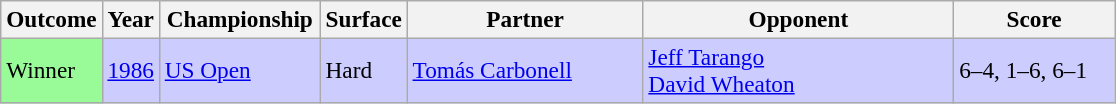<table class="sortable wikitable" style=font-size:97%>
<tr>
<th>Outcome</th>
<th>Year</th>
<th width=100>Championship</th>
<th>Surface</th>
<th width=150>Partner</th>
<th width=200>Opponent</th>
<th width=100>Score</th>
</tr>
<tr style="background:#ccf;">
<td style="background:#98fb98;">Winner</td>
<td><a href='#'>1986</a></td>
<td><a href='#'>US Open</a></td>
<td>Hard</td>
<td> <a href='#'>Tomás Carbonell</a></td>
<td> <a href='#'>Jeff Tarango</a> <br>  <a href='#'>David Wheaton</a></td>
<td>6–4, 1–6, 6–1</td>
</tr>
</table>
